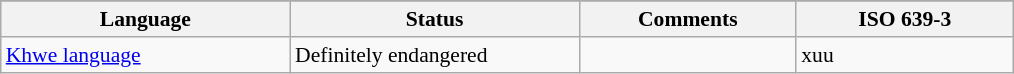<table class="wikitable" style="margin:auto; font-size:90%;">
<tr>
</tr>
<tr>
<th style="width:20%;">Language</th>
<th style="width:20%;">Status</th>
<th style="width:15%;">Comments</th>
<th style="width:15%;">ISO 639-3</th>
</tr>
<tr>
<td><a href='#'>Khwe language</a></td>
<td>Definitely endangered</td>
<td> </td>
<td>xuu</td>
</tr>
</table>
